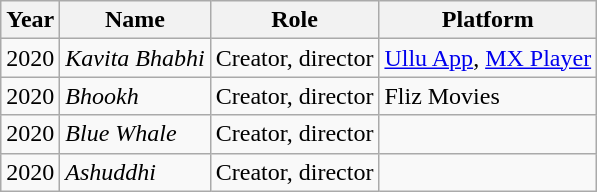<table class="wikitable" text-align:center;">
<tr>
<th>Year</th>
<th>Name</th>
<th>Role</th>
<th>Platform</th>
</tr>
<tr>
<td>2020</td>
<td><em>Kavita Bhabhi</em></td>
<td>Creator, director</td>
<td><a href='#'>Ullu App</a>, <a href='#'>MX Player</a></td>
</tr>
<tr>
<td>2020</td>
<td><em>Bhookh</em></td>
<td>Creator, director</td>
<td>Fliz Movies</td>
</tr>
<tr>
<td>2020</td>
<td><em>Blue Whale</em></td>
<td>Creator, director</td>
<td></td>
</tr>
<tr>
<td>2020</td>
<td><em>Ashuddhi</em></td>
<td>Creator, director</td>
<td></td>
</tr>
</table>
